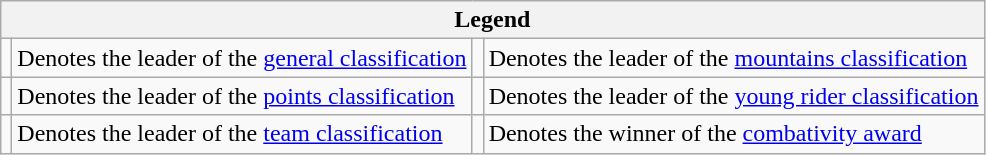<table class="wikitable">
<tr>
<th colspan="4">Legend</th>
</tr>
<tr>
<td></td>
<td>Denotes the leader of the <a href='#'>general classification</a></td>
<td></td>
<td>Denotes the leader of the <a href='#'>mountains classification</a></td>
</tr>
<tr>
<td></td>
<td>Denotes the leader of the <a href='#'>points classification</a></td>
<td></td>
<td>Denotes the leader of the <a href='#'>young rider classification</a></td>
</tr>
<tr>
<td></td>
<td>Denotes the leader of the <a href='#'>team classification</a></td>
<td></td>
<td>Denotes the winner of the <a href='#'>combativity award</a></td>
</tr>
</table>
